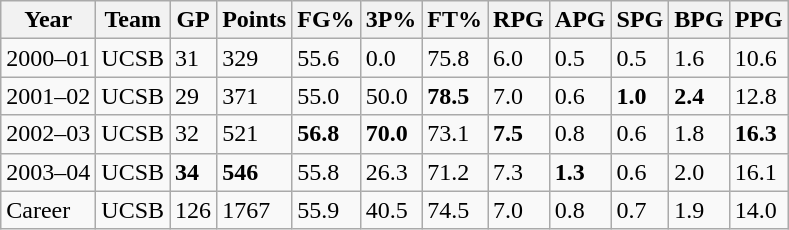<table class="wikitable">
<tr>
<th>Year</th>
<th>Team</th>
<th>GP</th>
<th>Points</th>
<th>FG%</th>
<th>3P%</th>
<th>FT%</th>
<th>RPG</th>
<th>APG</th>
<th>SPG</th>
<th>BPG</th>
<th>PPG</th>
</tr>
<tr>
<td>2000–01</td>
<td>UCSB</td>
<td>31</td>
<td>329</td>
<td>55.6</td>
<td>0.0</td>
<td>75.8</td>
<td>6.0</td>
<td>0.5</td>
<td>0.5</td>
<td>1.6</td>
<td>10.6</td>
</tr>
<tr>
<td>2001–02</td>
<td>UCSB</td>
<td>29</td>
<td>371</td>
<td>55.0</td>
<td>50.0</td>
<td><strong>78.5</strong></td>
<td>7.0</td>
<td>0.6</td>
<td><strong>1.0</strong></td>
<td><strong>2.4</strong></td>
<td>12.8</td>
</tr>
<tr>
<td>2002–03</td>
<td>UCSB</td>
<td>32</td>
<td>521</td>
<td><strong>56.8</strong></td>
<td><strong>70.0</strong></td>
<td>73.1</td>
<td><strong>7.5</strong></td>
<td>0.8</td>
<td>0.6</td>
<td>1.8</td>
<td><strong>16.3</strong></td>
</tr>
<tr>
<td>2003–04</td>
<td>UCSB</td>
<td><strong>34</strong></td>
<td><strong>546</strong></td>
<td>55.8</td>
<td>26.3</td>
<td>71.2</td>
<td>7.3</td>
<td><strong>1.3</strong></td>
<td>0.6</td>
<td>2.0</td>
<td>16.1</td>
</tr>
<tr>
<td>Career</td>
<td>UCSB</td>
<td>126</td>
<td>1767</td>
<td>55.9</td>
<td>40.5</td>
<td>74.5</td>
<td>7.0</td>
<td>0.8</td>
<td>0.7</td>
<td>1.9</td>
<td>14.0</td>
</tr>
</table>
